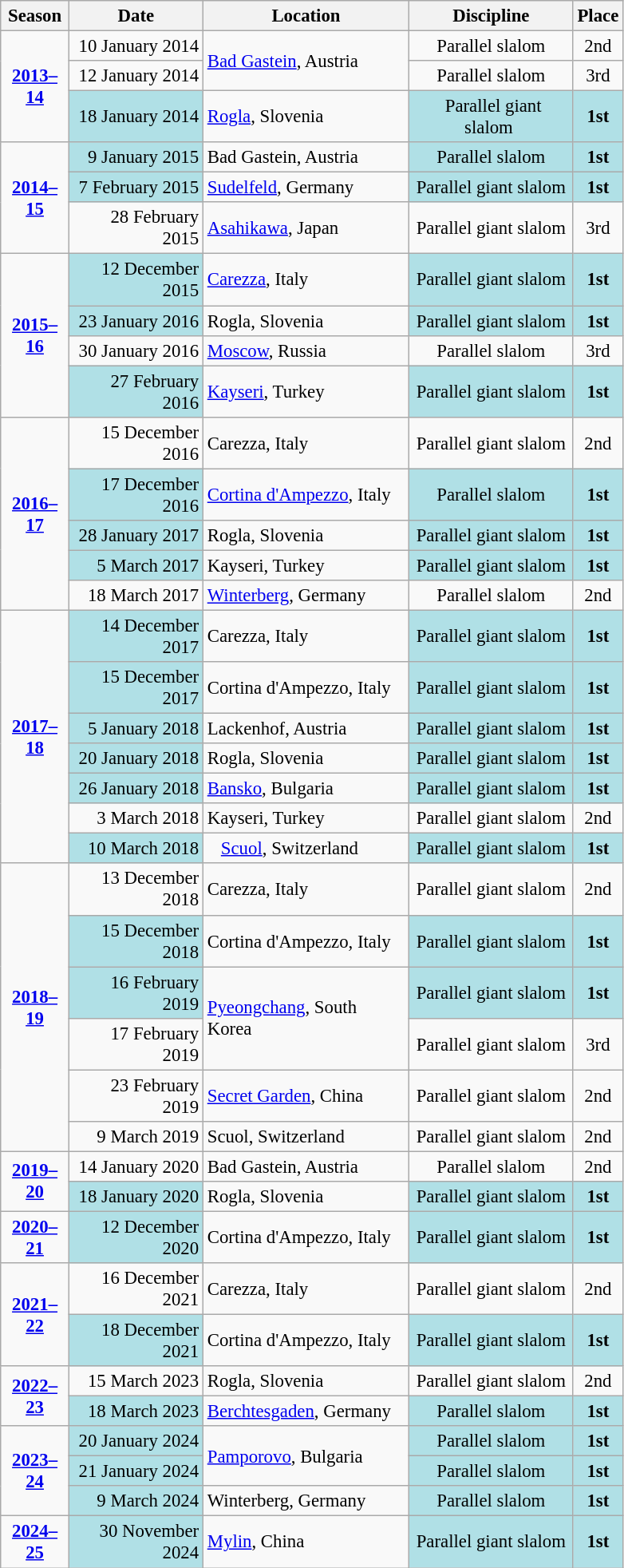<table class="wikitable sortable"  style="text-align:center; font-size:95%;">
<tr>
<th style="width:50px;">Season</th>
<th style="width:105px;">Date</th>
<th style="width:165px;">Location</th>
<th style="width:130px;">Discipline</th>
<th>Place</th>
</tr>
<tr>
<td rowspan=3 align=center><strong><a href='#'>2013–14</a></strong></td>
<td align=right>10 January 2014</td>
<td align=left rowspan=2> <a href='#'>Bad Gastein</a>, Austria</td>
<td>Parallel slalom</td>
<td>2nd</td>
</tr>
<tr>
<td align=right>12 January 2014</td>
<td>Parallel slalom</td>
<td>3rd</td>
</tr>
<tr>
<td bgcolor="#BOEOE6" align=right>18 January 2014</td>
<td align=left> <a href='#'>Rogla</a>, Slovenia</td>
<td bgcolor="#BOEOE6"> Parallel giant slalom </td>
<td bgcolor="#BOEOE6"><strong>1st</strong></td>
</tr>
<tr>
<td rowspan=3 align=center><strong><a href='#'>2014–15</a></strong></td>
<td bgcolor="#BOEOE6" align=right>9 January 2015</td>
<td align=left> Bad Gastein, Austria</td>
<td bgcolor="#BOEOE6">Parallel slalom</td>
<td bgcolor="#BOEOE6"><strong>1st</strong></td>
</tr>
<tr>
<td bgcolor="#BOEOE6" align=right>7 February 2015</td>
<td align=left> <a href='#'>Sudelfeld</a>, Germany</td>
<td bgcolor="#BOEOE6">Parallel giant slalom</td>
<td bgcolor="#BOEOE6"><strong>1st</strong></td>
</tr>
<tr>
<td align=right>28 February 2015</td>
<td align=left> <a href='#'>Asahikawa</a>, Japan</td>
<td>Parallel giant slalom</td>
<td>3rd</td>
</tr>
<tr>
<td rowspan=4 align=center><strong><a href='#'>2015–16</a></strong></td>
<td bgcolor="#BOEOE6" align=right>12 December 2015</td>
<td align=left> <a href='#'>Carezza</a>, Italy</td>
<td bgcolor="#BOEOE6">Parallel giant slalom</td>
<td bgcolor="#BOEOE6"><strong>1st</strong></td>
</tr>
<tr>
<td bgcolor="#BOEOE6" align=right>23 January 2016</td>
<td align=left> Rogla, Slovenia</td>
<td bgcolor="#BOEOE6">Parallel giant slalom</td>
<td bgcolor="#BOEOE6"><strong>1st</strong></td>
</tr>
<tr>
<td align=right>30 January 2016</td>
<td align=left> <a href='#'>Moscow</a>, Russia</td>
<td>Parallel slalom</td>
<td>3rd</td>
</tr>
<tr>
<td bgcolor="#BOEOE6" align=right>27 February 2016</td>
<td align=left> <a href='#'>Kayseri</a>, Turkey</td>
<td bgcolor="#BOEOE6">Parallel giant slalom</td>
<td bgcolor="#BOEOE6"><strong>1st</strong></td>
</tr>
<tr>
<td rowspan=5 align=center><strong><a href='#'>2016–17</a></strong></td>
<td align=right>15 December 2016</td>
<td align=left> Carezza, Italy</td>
<td>Parallel giant slalom</td>
<td>2nd</td>
</tr>
<tr>
<td bgcolor="#BOEOE6" align=right>17 December 2016</td>
<td align=left> <a href='#'>Cortina d'Ampezzo</a>, Italy</td>
<td bgcolor="#BOEOE6">Parallel slalom</td>
<td bgcolor="#BOEOE6"><strong>1st</strong></td>
</tr>
<tr>
<td bgcolor="#BOEOE6" align=right>28 January 2017</td>
<td align=left> Rogla, Slovenia</td>
<td bgcolor="#BOEOE6">Parallel giant slalom</td>
<td bgcolor="#BOEOE6"><strong>1st</strong></td>
</tr>
<tr>
<td bgcolor="#BOEOE6" align=right>5 March 2017</td>
<td align=left> Kayseri, Turkey</td>
<td bgcolor="#BOEOE6">Parallel giant slalom</td>
<td bgcolor="#BOEOE6"><strong>1st</strong></td>
</tr>
<tr>
<td align=right>18 March 2017</td>
<td align=left> <a href='#'>Winterberg</a>, Germany</td>
<td>Parallel slalom</td>
<td>2nd</td>
</tr>
<tr>
<td rowspan=7 align=center><strong><a href='#'>2017–18</a></strong></td>
<td bgcolor="#BOEOE6" align=right>14 December 2017</td>
<td align=left> Carezza, Italy</td>
<td bgcolor="#BOEOE6">Parallel giant slalom</td>
<td bgcolor="#BOEOE6"><strong>1st</strong></td>
</tr>
<tr>
<td bgcolor="#BOEOE6" align=right>15 December 2017</td>
<td align=left> Cortina d'Ampezzo, Italy</td>
<td bgcolor="#BOEOE6">Parallel giant slalom</td>
<td bgcolor="#BOEOE6"><strong>1st</strong></td>
</tr>
<tr>
<td bgcolor="#BOEOE6" align=right>5 January 2018</td>
<td align=left> Lackenhof, Austria</td>
<td bgcolor="#BOEOE6">Parallel giant slalom</td>
<td bgcolor="#BOEOE6"><strong>1st</strong></td>
</tr>
<tr>
<td bgcolor="#BOEOE6" align=right>20 January 2018</td>
<td align=left> Rogla, Slovenia</td>
<td bgcolor="#BOEOE6">Parallel giant slalom</td>
<td bgcolor="#BOEOE6"><strong>1st</strong></td>
</tr>
<tr>
<td bgcolor="#BOEOE6" align=right>26 January 2018</td>
<td align=left> <a href='#'>Bansko</a>, Bulgaria</td>
<td bgcolor="#BOEOE6">Parallel giant slalom</td>
<td bgcolor="#BOEOE6"><strong>1st</strong></td>
</tr>
<tr>
<td align=right>3 March 2018</td>
<td align=left> Kayseri, Turkey</td>
<td>Parallel giant slalom</td>
<td>2nd</td>
</tr>
<tr>
<td bgcolor="#BOEOE6" align=right>10 March 2018</td>
<td align=left>   <a href='#'>Scuol</a>, Switzerland</td>
<td bgcolor="#BOEOE6">Parallel giant slalom</td>
<td bgcolor="#BOEOE6"><strong>1st</strong></td>
</tr>
<tr>
<td rowspan=6 align=center><strong><a href='#'>2018–19</a></strong></td>
<td align=right>13 December 2018</td>
<td align=left> Carezza, Italy</td>
<td>Parallel giant slalom</td>
<td>2nd</td>
</tr>
<tr>
<td bgcolor="#BOEOE6" align=right>15 December 2018</td>
<td align=left> Cortina d'Ampezzo, Italy</td>
<td bgcolor="#BOEOE6">Parallel giant slalom</td>
<td bgcolor="#BOEOE6"><strong>1st</strong></td>
</tr>
<tr>
<td bgcolor="#BOEOE6" align=right>16 February 2019</td>
<td align=left rowspan=2> <a href='#'>Pyeongchang</a>, South Korea</td>
<td bgcolor="#BOEOE6">Parallel giant slalom</td>
<td bgcolor="#BOEOE6"><strong>1st</strong></td>
</tr>
<tr>
<td align=right>17 February 2019</td>
<td>Parallel giant slalom</td>
<td>3rd</td>
</tr>
<tr>
<td align=right>23 February 2019</td>
<td align=left> <a href='#'>Secret Garden</a>, China</td>
<td>Parallel giant slalom</td>
<td>2nd</td>
</tr>
<tr>
<td align=right>9 March 2019</td>
<td align=left> Scuol, Switzerland</td>
<td>Parallel giant slalom</td>
<td>2nd</td>
</tr>
<tr>
<td rowspan=2 align=center><strong><a href='#'>2019–20</a></strong></td>
<td align=right>14 January 2020</td>
<td align=left> Bad Gastein, Austria</td>
<td>Parallel slalom</td>
<td>2nd</td>
</tr>
<tr>
<td bgcolor="#BOEOE6" align=right>18 January 2020</td>
<td align=left> Rogla, Slovenia</td>
<td bgcolor="#BOEOE6">Parallel giant slalom</td>
<td bgcolor="#BOEOE6"><strong>1st</strong></td>
</tr>
<tr>
<td rowspan=1 align=center><strong><a href='#'>2020–21</a></strong></td>
<td bgcolor="#BOEOE6" align=right>12 December 2020</td>
<td align=left> Cortina d'Ampezzo, Italy</td>
<td bgcolor="#BOEOE6">Parallel giant slalom</td>
<td bgcolor="#BOEOE6"><strong>1st</strong></td>
</tr>
<tr>
<td rowspan=2 align=center><strong><a href='#'>2021–22</a></strong></td>
<td align=right>16 December 2021</td>
<td align=left> Carezza, Italy</td>
<td>Parallel giant slalom</td>
<td>2nd</td>
</tr>
<tr>
<td bgcolor="#BOEOE6" align=right>18 December 2021</td>
<td align=left> Cortina d'Ampezzo, Italy</td>
<td bgcolor="#BOEOE6">Parallel giant slalom</td>
<td bgcolor="#BOEOE6"><strong>1st</strong></td>
</tr>
<tr>
<td rowspan=2 align=center><strong><a href='#'>2022–23</a></strong></td>
<td align=right>15 March 2023</td>
<td align=left> Rogla, Slovenia</td>
<td>Parallel giant slalom</td>
<td>2nd</td>
</tr>
<tr>
<td bgcolor="#BOEOE6" align=right>18 March 2023</td>
<td align=left> <a href='#'>Berchtesgaden</a>, Germany</td>
<td bgcolor="#BOEOE6">Parallel slalom</td>
<td bgcolor="#BOEOE6"><strong>1st</strong></td>
</tr>
<tr>
<td rowspan=3 align=center><strong><a href='#'>2023–24</a></strong></td>
<td align=right bgcolor="#BOEOE6">20 January 2024</td>
<td align=left rowspan=2> <a href='#'>Pamporovo</a>, Bulgaria</td>
<td bgcolor="#BOEOE6">Parallel slalom</td>
<td bgcolor="#BOEOE6"><strong>1st</strong></td>
</tr>
<tr>
<td align=right bgcolor="#BOEOE6">21 January 2024</td>
<td bgcolor="#BOEOE6">Parallel slalom</td>
<td bgcolor="#BOEOE6"><strong>1st</strong></td>
</tr>
<tr>
<td bgcolor="#BOEOE6" align=right>9 March 2024</td>
<td align=left> Winterberg, Germany</td>
<td bgcolor="#BOEOE6">Parallel slalom</td>
<td bgcolor="#BOEOE6"><strong>1st</strong></td>
</tr>
<tr>
<td rowspan=1 align=center><strong><a href='#'>2024–25</a></strong></td>
<td align=right bgcolor="#BOEOE6">30 November 2024</td>
<td align=left> <a href='#'>Mylin</a>, China</td>
<td bgcolor="#BOEOE6">Parallel giant slalom</td>
<td bgcolor="#BOEOE6"><strong>1st</strong></td>
</tr>
</table>
